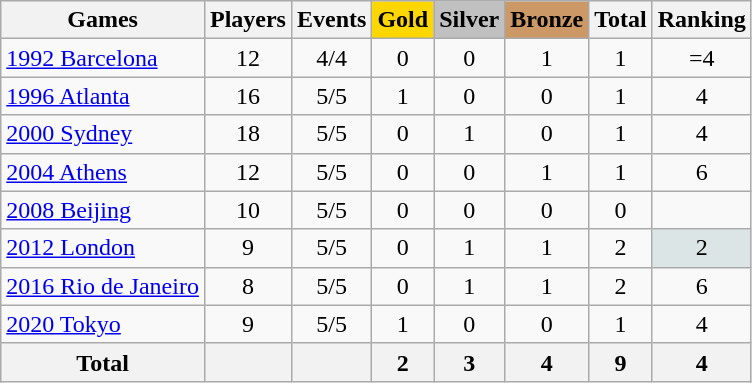<table class="wikitable sortable" style="text-align:center">
<tr>
<th>Games</th>
<th>Players</th>
<th>Events</th>
<th style="background-color:gold;">Gold</th>
<th style="background-color:silver;">Silver</th>
<th style="background-color:#c96;">Bronze</th>
<th>Total</th>
<th>Ranking</th>
</tr>
<tr>
<td align=left><a href='#'>1992 Barcelona</a></td>
<td>12</td>
<td>4/4</td>
<td>0</td>
<td>0</td>
<td>1</td>
<td>1</td>
<td>=4</td>
</tr>
<tr>
<td align=left><a href='#'>1996 Atlanta</a></td>
<td>16</td>
<td>5/5</td>
<td>1</td>
<td>0</td>
<td>0</td>
<td>1</td>
<td>4</td>
</tr>
<tr>
<td align=left><a href='#'>2000 Sydney</a></td>
<td>18</td>
<td>5/5</td>
<td>0</td>
<td>1</td>
<td>0</td>
<td>1</td>
<td>4</td>
</tr>
<tr>
<td align=left><a href='#'>2004 Athens</a></td>
<td>12</td>
<td>5/5</td>
<td>0</td>
<td>0</td>
<td>1</td>
<td>1</td>
<td>6</td>
</tr>
<tr>
<td align=left><a href='#'>2008 Beijing</a></td>
<td>10</td>
<td>5/5</td>
<td>0</td>
<td>0</td>
<td>0</td>
<td>0</td>
<td></td>
</tr>
<tr>
<td align=left><a href='#'>2012 London</a></td>
<td>9</td>
<td>5/5</td>
<td>0</td>
<td>1</td>
<td>1</td>
<td>2</td>
<td bgcolor=dce5e5>2</td>
</tr>
<tr>
<td align=left><a href='#'>2016 Rio de Janeiro</a></td>
<td>8</td>
<td>5/5</td>
<td>0</td>
<td>1</td>
<td>1</td>
<td>2</td>
<td>6</td>
</tr>
<tr>
<td align=left><a href='#'>2020 Tokyo</a></td>
<td>9</td>
<td>5/5</td>
<td>1</td>
<td>0</td>
<td>0</td>
<td>1</td>
<td>4</td>
</tr>
<tr>
<th>Total</th>
<th></th>
<th></th>
<th>2</th>
<th>3</th>
<th>4</th>
<th>9</th>
<th>4</th>
</tr>
</table>
